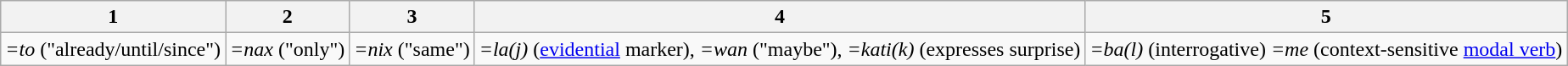<table class="wikitable">
<tr>
<th>1</th>
<th>2</th>
<th>3</th>
<th>4</th>
<th>5</th>
</tr>
<tr>
<td><em>=to</em> ("already/until/since")</td>
<td><em>=nax</em> ("only")</td>
<td><em>=nix</em> ("same")</td>
<td><em>=la(j)</em> (<a href='#'>evidential</a> marker), <em>=wan</em> ("maybe"), <em>=kati(k)</em> (expresses surprise)</td>
<td><em>=ba(l)</em> (interrogative) <em>=me</em> (context-sensitive <a href='#'>modal verb</a>)</td>
</tr>
</table>
